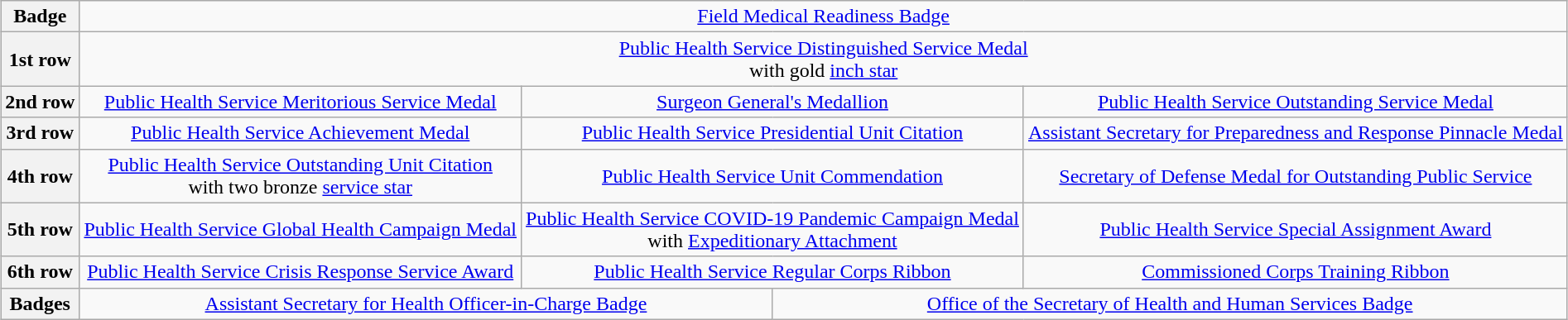<table class="wikitable" style="margin:1em auto; text-align:center;">
<tr>
<th>Badge</th>
<td colspan="6"><a href='#'>Field Medical Readiness Badge</a></td>
</tr>
<tr>
<th>1st row</th>
<td colspan="6"><a href='#'>Public Health Service Distinguished Service Medal</a><br>with gold <a href='#'> inch star</a></td>
</tr>
<tr>
<th>2nd row</th>
<td colspan="2"><a href='#'>Public Health Service Meritorious Service Medal</a></td>
<td colspan="2"><a href='#'>Surgeon General's Medallion</a></td>
<td colspan="2"><a href='#'>Public Health Service Outstanding Service Medal</a></td>
</tr>
<tr>
<th>3rd row</th>
<td colspan="2"><a href='#'>Public Health Service Achievement Medal</a></td>
<td colspan="2"><a href='#'>Public Health Service Presidential Unit Citation</a></td>
<td colspan="2"><a href='#'>Assistant Secretary for Preparedness and Response Pinnacle Medal</a></td>
</tr>
<tr>
<th>4th row</th>
<td colspan="2"><a href='#'>Public Health Service Outstanding Unit Citation</a><br>with two bronze <a href='#'>service star</a></td>
<td colspan="2"><a href='#'>Public Health Service Unit Commendation</a></td>
<td colspan="2"><a href='#'>Secretary of Defense Medal for Outstanding Public Service</a></td>
</tr>
<tr>
<th>5th row</th>
<td colspan="2"><a href='#'>Public Health Service Global Health Campaign Medal</a></td>
<td colspan="2"><a href='#'>Public Health Service COVID-19 Pandemic Campaign Medal</a><br>with <a href='#'>Expeditionary Attachment</a></td>
<td colspan="2"><a href='#'>Public Health Service Special Assignment Award</a></td>
</tr>
<tr>
<th>6th row</th>
<td colspan="2"><a href='#'>Public Health Service Crisis Response Service Award</a></td>
<td colspan="2"><a href='#'>Public Health Service Regular Corps Ribbon</a></td>
<td colspan="2"><a href='#'>Commissioned Corps Training Ribbon</a></td>
</tr>
<tr>
<th>Badges</th>
<td colspan="3"><a href='#'>Assistant Secretary for Health Officer-in-Charge Badge</a></td>
<td colspan="3"><a href='#'>Office of the Secretary of Health and Human Services Badge</a></td>
</tr>
</table>
